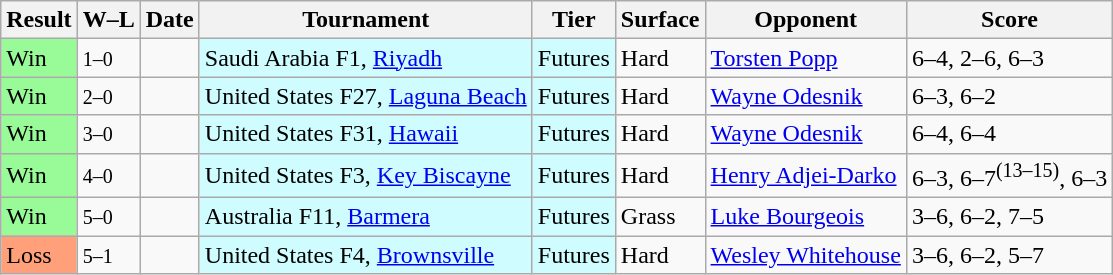<table class="sortable wikitable">
<tr>
<th>Result</th>
<th class="unsortable">W–L</th>
<th>Date</th>
<th>Tournament</th>
<th>Tier</th>
<th>Surface</th>
<th>Opponent</th>
<th class="unsortable">Score</th>
</tr>
<tr>
<td bgcolor=98fb98>Win</td>
<td><small>1–0</small></td>
<td></td>
<td bgcolor=cffcff>Saudi Arabia F1, <a href='#'>Riyadh</a></td>
<td bgcolor=cffcff>Futures</td>
<td>Hard</td>
<td> <a href='#'>Torsten Popp</a></td>
<td>6–4, 2–6, 6–3</td>
</tr>
<tr>
<td bgcolor=98fb98>Win</td>
<td><small>2–0</small></td>
<td></td>
<td bgcolor=cffcff>United States F27, <a href='#'>Laguna Beach</a></td>
<td bgcolor=cffcff>Futures</td>
<td>Hard</td>
<td> <a href='#'>Wayne Odesnik</a></td>
<td>6–3, 6–2</td>
</tr>
<tr>
<td bgcolor=98fb98>Win</td>
<td><small>3–0</small></td>
<td></td>
<td bgcolor=cffcff>United States F31, <a href='#'>Hawaii</a></td>
<td bgcolor=cffcff>Futures</td>
<td>Hard</td>
<td> <a href='#'>Wayne Odesnik</a></td>
<td>6–4, 6–4</td>
</tr>
<tr>
<td bgcolor=98fb98>Win</td>
<td><small>4–0</small></td>
<td></td>
<td bgcolor=cffcff>United States F3, <a href='#'>Key Biscayne</a></td>
<td bgcolor=cffcff>Futures</td>
<td>Hard</td>
<td> <a href='#'>Henry Adjei-Darko</a></td>
<td>6–3, 6–7<sup>(13–15)</sup>, 6–3</td>
</tr>
<tr>
<td bgcolor=98fb98>Win</td>
<td><small>5–0</small></td>
<td></td>
<td bgcolor=cffcff>Australia F11, <a href='#'>Barmera</a></td>
<td bgcolor=cffcff>Futures</td>
<td>Grass</td>
<td> <a href='#'>Luke Bourgeois</a></td>
<td>3–6, 6–2, 7–5</td>
</tr>
<tr>
<td bgcolor=ffa07a>Loss</td>
<td><small>5–1</small></td>
<td></td>
<td bgcolor=cffcff>United States F4, <a href='#'>Brownsville</a></td>
<td bgcolor=cffcff>Futures</td>
<td>Hard</td>
<td> <a href='#'>Wesley Whitehouse</a></td>
<td>3–6, 6–2, 5–7</td>
</tr>
</table>
